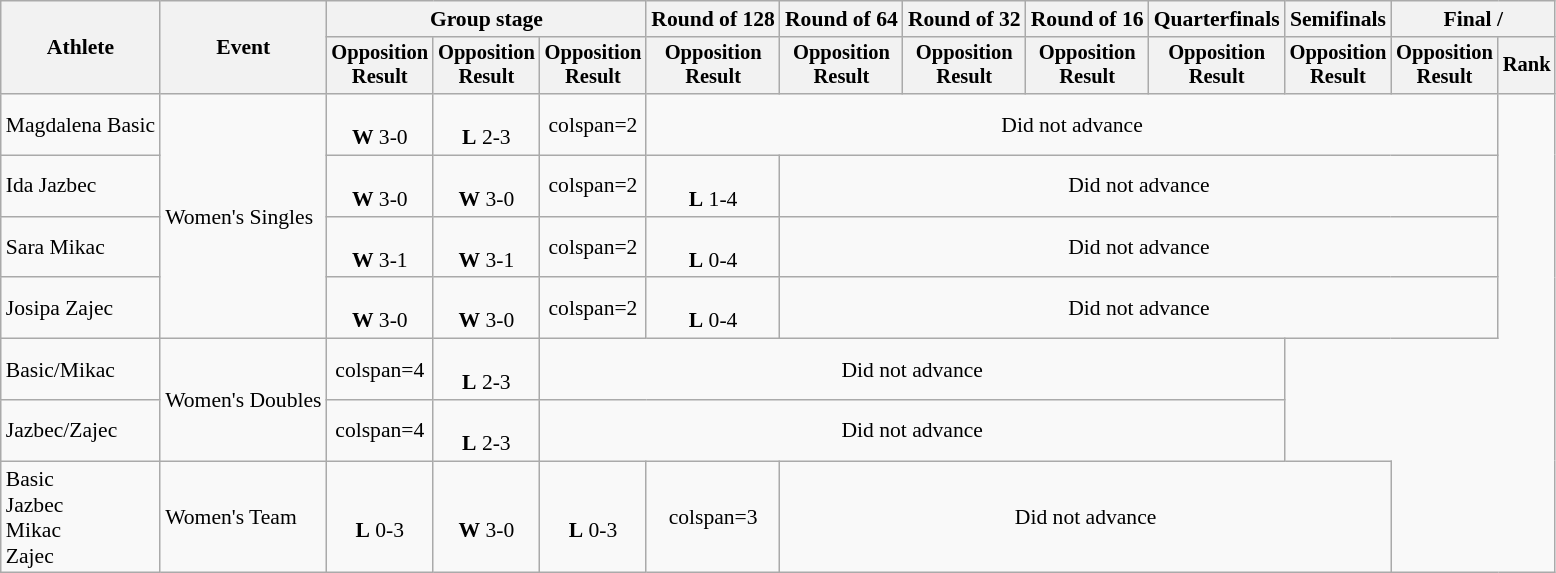<table class="wikitable" style="font-size:90%;">
<tr>
<th rowspan=2>Athlete</th>
<th rowspan=2>Event</th>
<th colspan=3>Group stage</th>
<th>Round of 128</th>
<th>Round of 64</th>
<th>Round of 32</th>
<th>Round of 16</th>
<th>Quarterfinals</th>
<th>Semifinals</th>
<th colspan=2>Final / </th>
</tr>
<tr style="font-size:95%">
<th>Opposition<br>Result</th>
<th>Opposition<br>Result</th>
<th>Opposition<br>Result</th>
<th>Opposition<br>Result</th>
<th>Opposition<br>Result</th>
<th>Opposition<br>Result</th>
<th>Opposition<br>Result</th>
<th>Opposition<br>Result</th>
<th>Opposition<br>Result</th>
<th>Opposition<br>Result</th>
<th>Rank</th>
</tr>
<tr align=center>
<td align=left>Magdalena Basic</td>
<td align=left rowspan=4>Women's Singles</td>
<td><br><strong>W</strong> 3-0</td>
<td><br><strong>L</strong> 2-3</td>
<td>colspan=2 </td>
<td colspan=7>Did not advance</td>
</tr>
<tr align=center>
<td align=left>Ida Jazbec</td>
<td><br><strong>W</strong> 3-0</td>
<td><br><strong>W</strong> 3-0</td>
<td>colspan=2 </td>
<td><br><strong>L</strong> 1-4</td>
<td colspan=6>Did not advance</td>
</tr>
<tr align=center>
<td align=left>Sara Mikac</td>
<td><br><strong>W</strong> 3-1</td>
<td><br><strong>W</strong> 3-1</td>
<td>colspan=2 </td>
<td><br><strong>L</strong> 0-4</td>
<td colspan=6>Did not advance</td>
</tr>
<tr align=center>
<td align=left>Josipa Zajec</td>
<td><br><strong>W</strong> 3-0</td>
<td><br><strong>W</strong> 3-0</td>
<td>colspan=2 </td>
<td><br><strong>L</strong> 0-4</td>
<td colspan=6>Did not advance</td>
</tr>
<tr align=center>
<td align=left>Basic/Mikac</td>
<td align=left rowspan=2>Women's Doubles</td>
<td>colspan=4 </td>
<td><br><strong>L</strong> 2-3</td>
<td colspan=6>Did not advance</td>
</tr>
<tr align=center>
<td align=left>Jazbec/Zajec</td>
<td>colspan=4 </td>
<td><br><strong>L</strong> 2-3</td>
<td colspan=6>Did not advance</td>
</tr>
<tr align=center>
<td align=left>Basic<br>Jazbec<br>Mikac<br>Zajec</td>
<td align=left rowspan=2>Women's Team</td>
<td><br><strong>L</strong> 0-3</td>
<td><br><strong>W</strong> 3-0</td>
<td><br><strong>L</strong> 0-3</td>
<td>colspan=3 </td>
<td colspan=5>Did not advance</td>
</tr>
</table>
